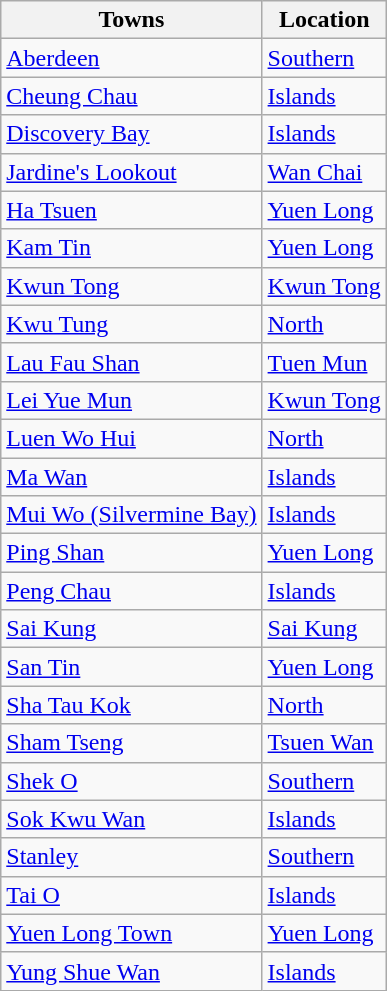<table class=wikitable>
<tr>
<th>Towns</th>
<th>Location</th>
</tr>
<tr>
<td><a href='#'>Aberdeen</a></td>
<td><a href='#'>Southern</a></td>
</tr>
<tr>
<td><a href='#'>Cheung Chau</a></td>
<td><a href='#'>Islands</a></td>
</tr>
<tr>
<td><a href='#'>Discovery Bay</a></td>
<td><a href='#'>Islands</a></td>
</tr>
<tr>
<td><a href='#'>Jardine's Lookout</a></td>
<td><a href='#'>Wan Chai</a></td>
</tr>
<tr>
<td><a href='#'>Ha Tsuen</a></td>
<td><a href='#'>Yuen Long</a></td>
</tr>
<tr>
<td><a href='#'>Kam Tin</a></td>
<td><a href='#'>Yuen Long</a></td>
</tr>
<tr>
<td><a href='#'>Kwun Tong</a></td>
<td><a href='#'>Kwun Tong</a></td>
</tr>
<tr>
<td><a href='#'>Kwu Tung</a></td>
<td><a href='#'>North</a></td>
</tr>
<tr>
<td><a href='#'>Lau Fau Shan</a></td>
<td><a href='#'>Tuen Mun</a></td>
</tr>
<tr>
<td><a href='#'>Lei Yue Mun</a></td>
<td><a href='#'>Kwun Tong</a></td>
</tr>
<tr>
<td><a href='#'>Luen Wo Hui</a></td>
<td><a href='#'>North</a></td>
</tr>
<tr>
<td><a href='#'>Ma Wan</a></td>
<td><a href='#'>Islands</a></td>
</tr>
<tr>
<td><a href='#'>Mui Wo (Silvermine Bay)</a></td>
<td><a href='#'>Islands</a></td>
</tr>
<tr>
<td><a href='#'>Ping Shan</a></td>
<td><a href='#'>Yuen Long</a></td>
</tr>
<tr>
<td><a href='#'>Peng Chau</a></td>
<td><a href='#'>Islands</a></td>
</tr>
<tr>
<td><a href='#'>Sai Kung</a></td>
<td><a href='#'>Sai Kung</a></td>
</tr>
<tr>
<td><a href='#'>San Tin</a></td>
<td><a href='#'>Yuen Long</a></td>
</tr>
<tr>
<td><a href='#'>Sha Tau Kok</a></td>
<td><a href='#'>North</a></td>
</tr>
<tr>
<td><a href='#'>Sham Tseng</a></td>
<td><a href='#'>Tsuen Wan</a></td>
</tr>
<tr>
<td><a href='#'>Shek O</a></td>
<td><a href='#'>Southern</a></td>
</tr>
<tr>
<td><a href='#'>Sok Kwu Wan</a></td>
<td><a href='#'>Islands</a></td>
</tr>
<tr>
<td><a href='#'>Stanley</a></td>
<td><a href='#'>Southern</a></td>
</tr>
<tr>
<td><a href='#'>Tai O</a></td>
<td><a href='#'>Islands</a></td>
</tr>
<tr>
<td><a href='#'>Yuen Long Town</a></td>
<td><a href='#'>Yuen Long</a></td>
</tr>
<tr>
<td><a href='#'>Yung Shue Wan</a></td>
<td><a href='#'>Islands</a></td>
</tr>
</table>
